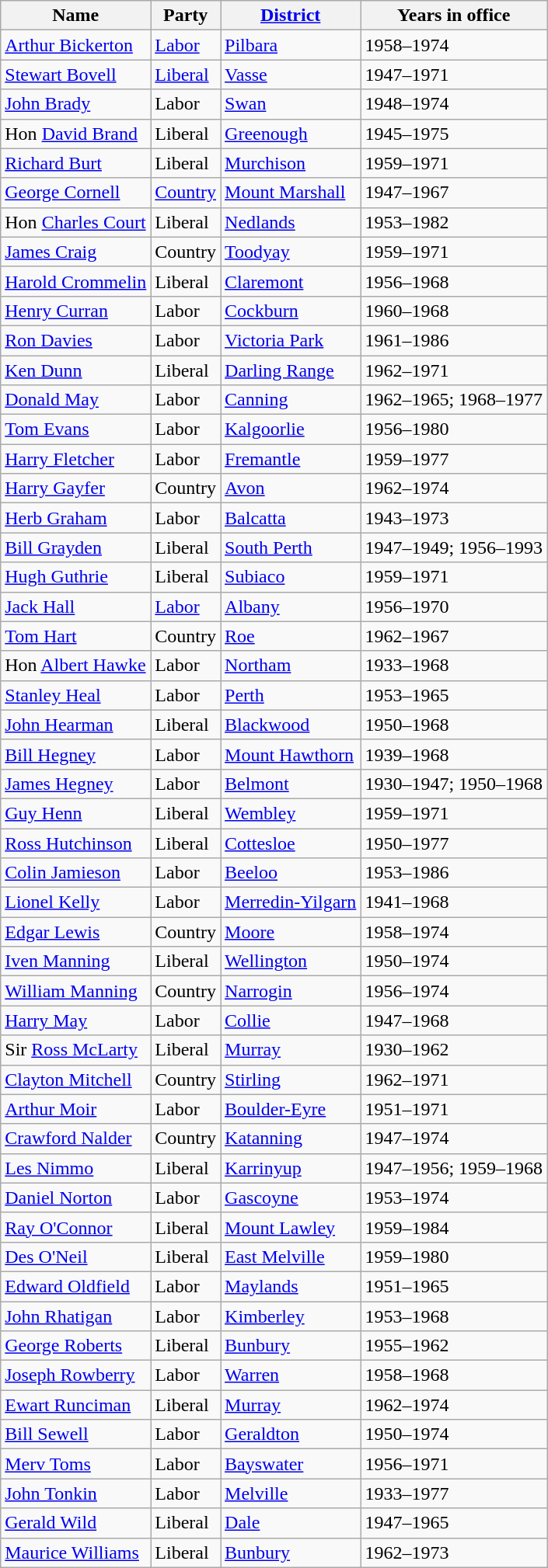<table class="wikitable sortable">
<tr>
<th><strong>Name</strong></th>
<th><strong>Party</strong></th>
<th><strong><a href='#'>District</a></strong></th>
<th><strong>Years in office</strong></th>
</tr>
<tr>
<td><a href='#'>Arthur Bickerton</a></td>
<td><a href='#'>Labor</a></td>
<td><a href='#'>Pilbara</a></td>
<td>1958–1974</td>
</tr>
<tr>
<td><a href='#'>Stewart Bovell</a></td>
<td><a href='#'>Liberal</a></td>
<td><a href='#'>Vasse</a></td>
<td>1947–1971</td>
</tr>
<tr>
<td><a href='#'>John Brady</a></td>
<td>Labor</td>
<td><a href='#'>Swan</a></td>
<td>1948–1974</td>
</tr>
<tr>
<td>Hon <a href='#'>David Brand</a></td>
<td>Liberal</td>
<td><a href='#'>Greenough</a></td>
<td>1945–1975</td>
</tr>
<tr>
<td><a href='#'>Richard Burt</a></td>
<td>Liberal</td>
<td><a href='#'>Murchison</a></td>
<td>1959–1971</td>
</tr>
<tr>
<td><a href='#'>George Cornell</a></td>
<td><a href='#'>Country</a></td>
<td><a href='#'>Mount Marshall</a></td>
<td>1947–1967</td>
</tr>
<tr>
<td>Hon <a href='#'>Charles Court</a></td>
<td>Liberal</td>
<td><a href='#'>Nedlands</a></td>
<td>1953–1982</td>
</tr>
<tr>
<td><a href='#'>James Craig</a></td>
<td>Country</td>
<td><a href='#'>Toodyay</a></td>
<td>1959–1971</td>
</tr>
<tr>
<td><a href='#'>Harold Crommelin</a></td>
<td>Liberal</td>
<td><a href='#'>Claremont</a></td>
<td>1956–1968</td>
</tr>
<tr>
<td><a href='#'>Henry Curran</a></td>
<td>Labor</td>
<td><a href='#'>Cockburn</a></td>
<td>1960–1968</td>
</tr>
<tr>
<td><a href='#'>Ron Davies</a></td>
<td>Labor</td>
<td><a href='#'>Victoria Park</a></td>
<td>1961–1986</td>
</tr>
<tr>
<td><a href='#'>Ken Dunn</a></td>
<td>Liberal</td>
<td><a href='#'>Darling Range</a></td>
<td>1962–1971</td>
</tr>
<tr>
<td><a href='#'>Donald May</a></td>
<td>Labor</td>
<td><a href='#'>Canning</a></td>
<td>1962–1965; 1968–1977</td>
</tr>
<tr>
<td><a href='#'>Tom Evans</a></td>
<td>Labor</td>
<td><a href='#'>Kalgoorlie</a></td>
<td>1956–1980</td>
</tr>
<tr>
<td><a href='#'>Harry Fletcher</a></td>
<td>Labor</td>
<td><a href='#'>Fremantle</a></td>
<td>1959–1977</td>
</tr>
<tr>
<td><a href='#'>Harry Gayfer</a></td>
<td>Country</td>
<td><a href='#'>Avon</a></td>
<td>1962–1974</td>
</tr>
<tr>
<td><a href='#'>Herb Graham</a></td>
<td>Labor</td>
<td><a href='#'>Balcatta</a></td>
<td>1943–1973</td>
</tr>
<tr>
<td><a href='#'>Bill Grayden</a></td>
<td>Liberal</td>
<td><a href='#'>South Perth</a></td>
<td>1947–1949; 1956–1993</td>
</tr>
<tr>
<td><a href='#'>Hugh Guthrie</a></td>
<td>Liberal</td>
<td><a href='#'>Subiaco</a></td>
<td>1959–1971</td>
</tr>
<tr>
<td><a href='#'>Jack Hall</a></td>
<td><a href='#'>Labor</a></td>
<td><a href='#'>Albany</a></td>
<td>1956–1970</td>
</tr>
<tr>
<td><a href='#'>Tom Hart</a></td>
<td>Country</td>
<td><a href='#'>Roe</a></td>
<td>1962–1967</td>
</tr>
<tr>
<td>Hon <a href='#'>Albert Hawke</a></td>
<td>Labor</td>
<td><a href='#'>Northam</a></td>
<td>1933–1968</td>
</tr>
<tr>
<td><a href='#'>Stanley Heal</a></td>
<td>Labor</td>
<td><a href='#'>Perth</a></td>
<td>1953–1965</td>
</tr>
<tr>
<td><a href='#'>John Hearman</a></td>
<td>Liberal</td>
<td><a href='#'>Blackwood</a></td>
<td>1950–1968</td>
</tr>
<tr>
<td><a href='#'>Bill Hegney</a></td>
<td>Labor</td>
<td><a href='#'>Mount Hawthorn</a></td>
<td>1939–1968</td>
</tr>
<tr>
<td><a href='#'>James Hegney</a></td>
<td>Labor</td>
<td><a href='#'>Belmont</a></td>
<td>1930–1947; 1950–1968</td>
</tr>
<tr>
<td><a href='#'>Guy Henn</a></td>
<td>Liberal</td>
<td><a href='#'>Wembley</a></td>
<td>1959–1971</td>
</tr>
<tr>
<td><a href='#'>Ross Hutchinson</a></td>
<td>Liberal</td>
<td><a href='#'>Cottesloe</a></td>
<td>1950–1977</td>
</tr>
<tr>
<td><a href='#'>Colin Jamieson</a></td>
<td>Labor</td>
<td><a href='#'>Beeloo</a></td>
<td>1953–1986</td>
</tr>
<tr>
<td><a href='#'>Lionel Kelly</a></td>
<td>Labor</td>
<td><a href='#'>Merredin-Yilgarn</a></td>
<td>1941–1968</td>
</tr>
<tr>
<td><a href='#'>Edgar Lewis</a></td>
<td>Country</td>
<td><a href='#'>Moore</a></td>
<td>1958–1974</td>
</tr>
<tr>
<td><a href='#'>Iven Manning</a></td>
<td>Liberal</td>
<td><a href='#'>Wellington</a></td>
<td>1950–1974</td>
</tr>
<tr>
<td><a href='#'>William Manning</a></td>
<td>Country</td>
<td><a href='#'>Narrogin</a></td>
<td>1956–1974</td>
</tr>
<tr>
<td><a href='#'>Harry May</a></td>
<td>Labor</td>
<td><a href='#'>Collie</a></td>
<td>1947–1968</td>
</tr>
<tr>
<td>Sir <a href='#'>Ross McLarty</a></td>
<td>Liberal</td>
<td><a href='#'>Murray</a></td>
<td>1930–1962</td>
</tr>
<tr>
<td><a href='#'>Clayton Mitchell</a></td>
<td>Country</td>
<td><a href='#'>Stirling</a></td>
<td>1962–1971</td>
</tr>
<tr>
<td><a href='#'>Arthur Moir</a></td>
<td>Labor</td>
<td><a href='#'>Boulder-Eyre</a></td>
<td>1951–1971</td>
</tr>
<tr>
<td><a href='#'>Crawford Nalder</a></td>
<td>Country</td>
<td><a href='#'>Katanning</a></td>
<td>1947–1974</td>
</tr>
<tr>
<td><a href='#'>Les Nimmo</a></td>
<td>Liberal</td>
<td><a href='#'>Karrinyup</a></td>
<td>1947–1956; 1959–1968</td>
</tr>
<tr>
<td><a href='#'>Daniel Norton</a></td>
<td>Labor</td>
<td><a href='#'>Gascoyne</a></td>
<td>1953–1974</td>
</tr>
<tr>
<td><a href='#'>Ray O'Connor</a></td>
<td>Liberal</td>
<td><a href='#'>Mount Lawley</a></td>
<td>1959–1984</td>
</tr>
<tr>
<td><a href='#'>Des O'Neil</a></td>
<td>Liberal</td>
<td><a href='#'>East Melville</a></td>
<td>1959–1980</td>
</tr>
<tr>
<td><a href='#'>Edward Oldfield</a></td>
<td>Labor</td>
<td><a href='#'>Maylands</a></td>
<td>1951–1965</td>
</tr>
<tr>
<td><a href='#'>John Rhatigan</a></td>
<td>Labor</td>
<td><a href='#'>Kimberley</a></td>
<td>1953–1968</td>
</tr>
<tr>
<td><a href='#'>George Roberts</a></td>
<td>Liberal</td>
<td><a href='#'>Bunbury</a></td>
<td>1955–1962</td>
</tr>
<tr>
<td><a href='#'>Joseph Rowberry</a></td>
<td>Labor</td>
<td><a href='#'>Warren</a></td>
<td>1958–1968</td>
</tr>
<tr>
<td><a href='#'>Ewart Runciman</a></td>
<td>Liberal</td>
<td><a href='#'>Murray</a></td>
<td>1962–1974</td>
</tr>
<tr>
<td><a href='#'>Bill Sewell</a></td>
<td>Labor</td>
<td><a href='#'>Geraldton</a></td>
<td>1950–1974</td>
</tr>
<tr>
<td><a href='#'>Merv Toms</a></td>
<td>Labor</td>
<td><a href='#'>Bayswater</a></td>
<td>1956–1971</td>
</tr>
<tr>
<td><a href='#'>John Tonkin</a></td>
<td>Labor</td>
<td><a href='#'>Melville</a></td>
<td>1933–1977</td>
</tr>
<tr>
<td><a href='#'>Gerald Wild</a></td>
<td>Liberal</td>
<td><a href='#'>Dale</a></td>
<td>1947–1965</td>
</tr>
<tr>
<td><a href='#'>Maurice Williams</a></td>
<td>Liberal</td>
<td><a href='#'>Bunbury</a></td>
<td>1962–1973</td>
</tr>
</table>
